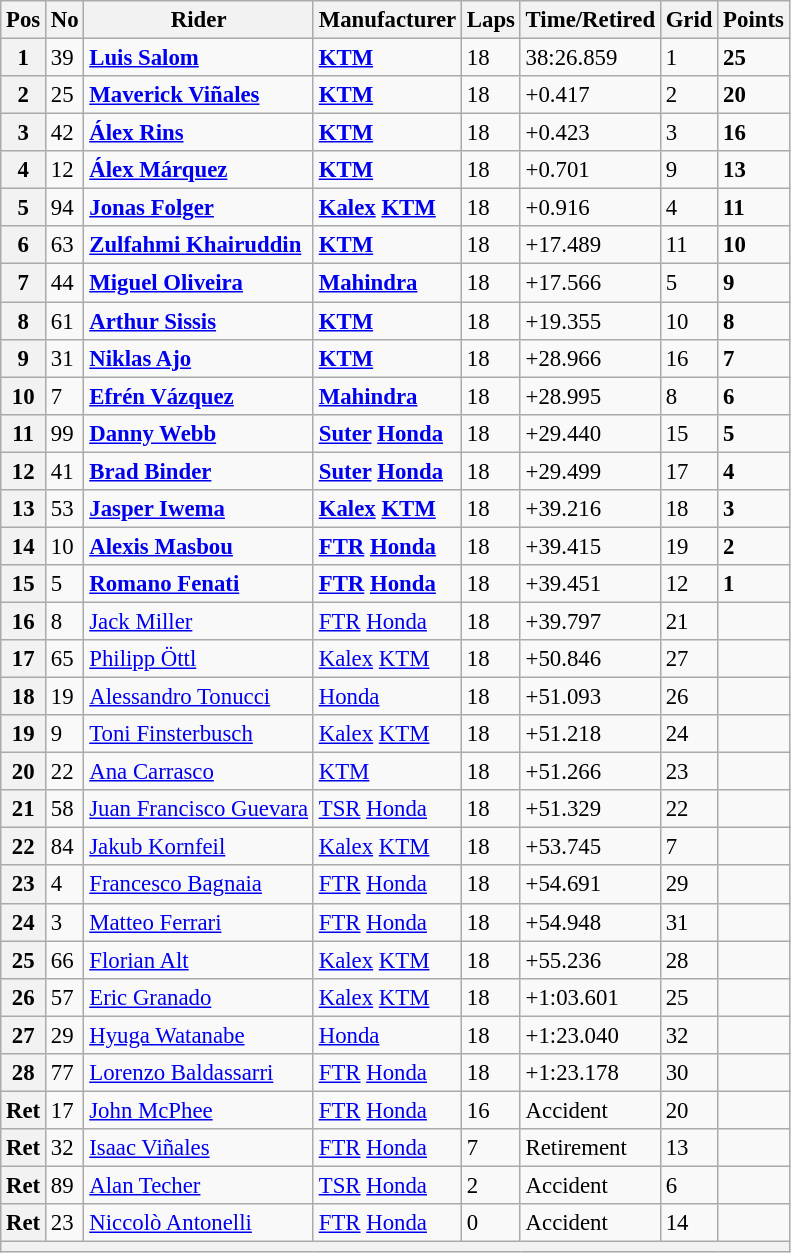<table class="wikitable" style="font-size: 95%;">
<tr>
<th>Pos</th>
<th>No</th>
<th>Rider</th>
<th>Manufacturer</th>
<th>Laps</th>
<th>Time/Retired</th>
<th>Grid</th>
<th>Points</th>
</tr>
<tr>
<th>1</th>
<td>39</td>
<td> <strong><a href='#'>Luis Salom</a></strong></td>
<td><strong><a href='#'>KTM</a></strong></td>
<td>18</td>
<td>38:26.859</td>
<td>1</td>
<td><strong>25</strong></td>
</tr>
<tr>
<th>2</th>
<td>25</td>
<td> <strong><a href='#'>Maverick Viñales</a></strong></td>
<td><strong><a href='#'>KTM</a></strong></td>
<td>18</td>
<td>+0.417</td>
<td>2</td>
<td><strong>20</strong></td>
</tr>
<tr>
<th>3</th>
<td>42</td>
<td> <strong><a href='#'>Álex Rins</a></strong></td>
<td><strong><a href='#'>KTM</a></strong></td>
<td>18</td>
<td>+0.423</td>
<td>3</td>
<td><strong>16</strong></td>
</tr>
<tr>
<th>4</th>
<td>12</td>
<td> <strong><a href='#'>Álex Márquez</a></strong></td>
<td><strong><a href='#'>KTM</a></strong></td>
<td>18</td>
<td>+0.701</td>
<td>9</td>
<td><strong>13</strong></td>
</tr>
<tr>
<th>5</th>
<td>94</td>
<td> <strong><a href='#'>Jonas Folger</a></strong></td>
<td><strong><a href='#'>Kalex</a> <a href='#'>KTM</a></strong></td>
<td>18</td>
<td>+0.916</td>
<td>4</td>
<td><strong>11</strong></td>
</tr>
<tr>
<th>6</th>
<td>63</td>
<td> <strong><a href='#'>Zulfahmi Khairuddin</a></strong></td>
<td><strong><a href='#'>KTM</a></strong></td>
<td>18</td>
<td>+17.489</td>
<td>11</td>
<td><strong>10</strong></td>
</tr>
<tr>
<th>7</th>
<td>44</td>
<td> <strong><a href='#'>Miguel Oliveira</a></strong></td>
<td><strong><a href='#'>Mahindra</a></strong></td>
<td>18</td>
<td>+17.566</td>
<td>5</td>
<td><strong>9</strong></td>
</tr>
<tr>
<th>8</th>
<td>61</td>
<td> <strong><a href='#'>Arthur Sissis</a></strong></td>
<td><strong><a href='#'>KTM</a></strong></td>
<td>18</td>
<td>+19.355</td>
<td>10</td>
<td><strong>8</strong></td>
</tr>
<tr>
<th>9</th>
<td>31</td>
<td> <strong><a href='#'>Niklas Ajo</a></strong></td>
<td><strong><a href='#'>KTM</a></strong></td>
<td>18</td>
<td>+28.966</td>
<td>16</td>
<td><strong>7</strong></td>
</tr>
<tr>
<th>10</th>
<td>7</td>
<td> <strong><a href='#'>Efrén Vázquez</a></strong></td>
<td><strong><a href='#'>Mahindra</a></strong></td>
<td>18</td>
<td>+28.995</td>
<td>8</td>
<td><strong>6</strong></td>
</tr>
<tr>
<th>11</th>
<td>99</td>
<td> <strong><a href='#'>Danny Webb</a></strong></td>
<td><strong><a href='#'>Suter</a> <a href='#'>Honda</a></strong></td>
<td>18</td>
<td>+29.440</td>
<td>15</td>
<td><strong>5</strong></td>
</tr>
<tr>
<th>12</th>
<td>41</td>
<td> <strong><a href='#'>Brad Binder</a></strong></td>
<td><strong><a href='#'>Suter</a> <a href='#'>Honda</a></strong></td>
<td>18</td>
<td>+29.499</td>
<td>17</td>
<td><strong>4</strong></td>
</tr>
<tr>
<th>13</th>
<td>53</td>
<td> <strong><a href='#'>Jasper Iwema</a></strong></td>
<td><strong><a href='#'>Kalex</a> <a href='#'>KTM</a></strong></td>
<td>18</td>
<td>+39.216</td>
<td>18</td>
<td><strong>3</strong></td>
</tr>
<tr>
<th>14</th>
<td>10</td>
<td> <strong><a href='#'>Alexis Masbou</a></strong></td>
<td><strong><a href='#'>FTR</a> <a href='#'>Honda</a></strong></td>
<td>18</td>
<td>+39.415</td>
<td>19</td>
<td><strong>2</strong></td>
</tr>
<tr>
<th>15</th>
<td>5</td>
<td> <strong><a href='#'>Romano Fenati</a></strong></td>
<td><strong><a href='#'>FTR</a> <a href='#'>Honda</a></strong></td>
<td>18</td>
<td>+39.451</td>
<td>12</td>
<td><strong>1</strong></td>
</tr>
<tr>
<th>16</th>
<td>8</td>
<td> <a href='#'>Jack Miller</a></td>
<td><a href='#'>FTR</a> <a href='#'>Honda</a></td>
<td>18</td>
<td>+39.797</td>
<td>21</td>
<td></td>
</tr>
<tr>
<th>17</th>
<td>65</td>
<td> <a href='#'>Philipp Öttl</a></td>
<td><a href='#'>Kalex</a> <a href='#'>KTM</a></td>
<td>18</td>
<td>+50.846</td>
<td>27</td>
<td></td>
</tr>
<tr>
<th>18</th>
<td>19</td>
<td> <a href='#'>Alessandro Tonucci</a></td>
<td><a href='#'>Honda</a></td>
<td>18</td>
<td>+51.093</td>
<td>26</td>
<td></td>
</tr>
<tr>
<th>19</th>
<td>9</td>
<td> <a href='#'>Toni Finsterbusch</a></td>
<td><a href='#'>Kalex</a> <a href='#'>KTM</a></td>
<td>18</td>
<td>+51.218</td>
<td>24</td>
<td></td>
</tr>
<tr>
<th>20</th>
<td>22</td>
<td> <a href='#'>Ana Carrasco</a></td>
<td><a href='#'>KTM</a></td>
<td>18</td>
<td>+51.266</td>
<td>23</td>
<td></td>
</tr>
<tr>
<th>21</th>
<td>58</td>
<td> <a href='#'>Juan Francisco Guevara</a></td>
<td><a href='#'>TSR</a> <a href='#'>Honda</a></td>
<td>18</td>
<td>+51.329</td>
<td>22</td>
<td></td>
</tr>
<tr>
<th>22</th>
<td>84</td>
<td> <a href='#'>Jakub Kornfeil</a></td>
<td><a href='#'>Kalex</a> <a href='#'>KTM</a></td>
<td>18</td>
<td>+53.745</td>
<td>7</td>
<td></td>
</tr>
<tr>
<th>23</th>
<td>4</td>
<td> <a href='#'>Francesco Bagnaia</a></td>
<td><a href='#'>FTR</a> <a href='#'>Honda</a></td>
<td>18</td>
<td>+54.691</td>
<td>29</td>
<td></td>
</tr>
<tr>
<th>24</th>
<td>3</td>
<td> <a href='#'>Matteo Ferrari</a></td>
<td><a href='#'>FTR</a> <a href='#'>Honda</a></td>
<td>18</td>
<td>+54.948</td>
<td>31</td>
<td></td>
</tr>
<tr>
<th>25</th>
<td>66</td>
<td> <a href='#'>Florian Alt</a></td>
<td><a href='#'>Kalex</a> <a href='#'>KTM</a></td>
<td>18</td>
<td>+55.236</td>
<td>28</td>
<td></td>
</tr>
<tr>
<th>26</th>
<td>57</td>
<td> <a href='#'>Eric Granado</a></td>
<td><a href='#'>Kalex</a> <a href='#'>KTM</a></td>
<td>18</td>
<td>+1:03.601</td>
<td>25</td>
<td></td>
</tr>
<tr>
<th>27</th>
<td>29</td>
<td> <a href='#'>Hyuga Watanabe</a></td>
<td><a href='#'>Honda</a></td>
<td>18</td>
<td>+1:23.040</td>
<td>32</td>
<td></td>
</tr>
<tr>
<th>28</th>
<td>77</td>
<td> <a href='#'>Lorenzo Baldassarri</a></td>
<td><a href='#'>FTR</a> <a href='#'>Honda</a></td>
<td>18</td>
<td>+1:23.178</td>
<td>30</td>
<td></td>
</tr>
<tr>
<th>Ret</th>
<td>17</td>
<td> <a href='#'>John McPhee</a></td>
<td><a href='#'>FTR</a> <a href='#'>Honda</a></td>
<td>16</td>
<td>Accident</td>
<td>20</td>
<td></td>
</tr>
<tr>
<th>Ret</th>
<td>32</td>
<td> <a href='#'>Isaac Viñales</a></td>
<td><a href='#'>FTR</a> <a href='#'>Honda</a></td>
<td>7</td>
<td>Retirement</td>
<td>13</td>
<td></td>
</tr>
<tr>
<th>Ret</th>
<td>89</td>
<td> <a href='#'>Alan Techer</a></td>
<td><a href='#'>TSR</a> <a href='#'>Honda</a></td>
<td>2</td>
<td>Accident</td>
<td>6</td>
<td></td>
</tr>
<tr>
<th>Ret</th>
<td>23</td>
<td> <a href='#'>Niccolò Antonelli</a></td>
<td><a href='#'>FTR</a> <a href='#'>Honda</a></td>
<td>0</td>
<td>Accident</td>
<td>14</td>
<td></td>
</tr>
<tr>
<th colspan=8></th>
</tr>
</table>
